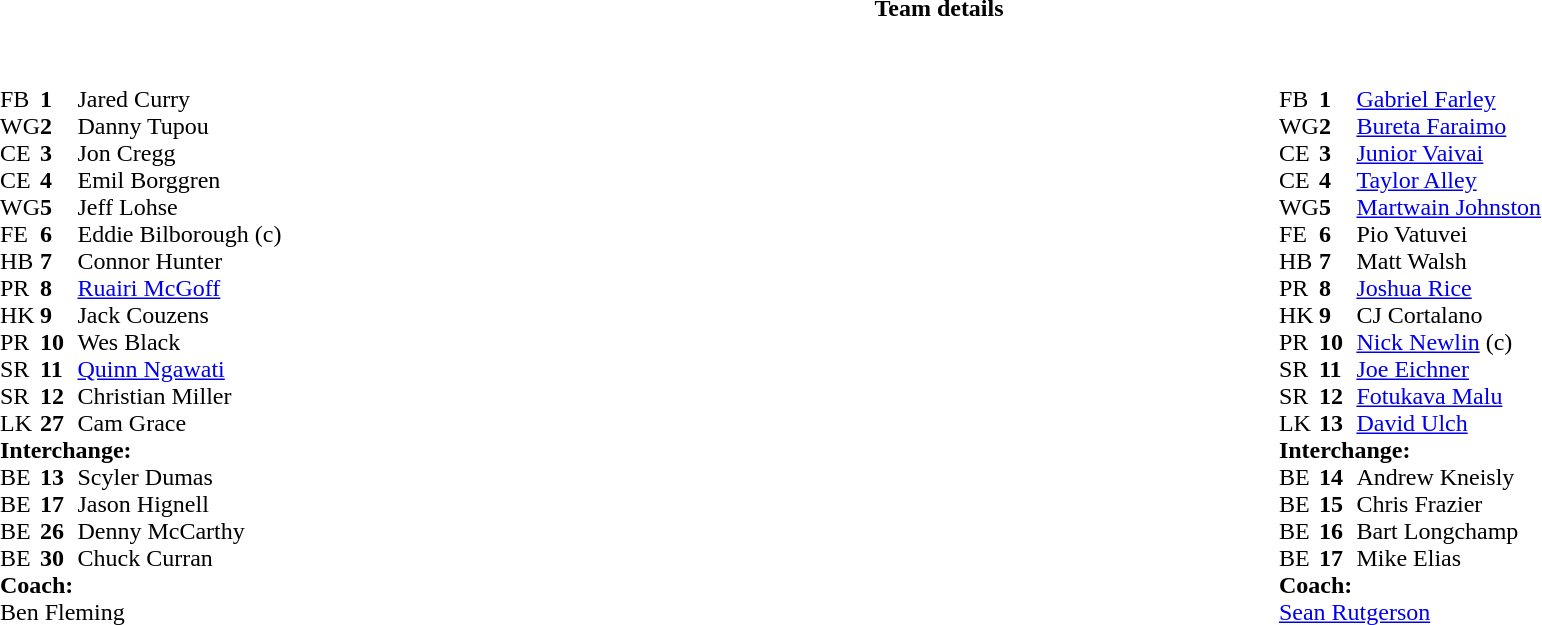<table border="0" width="100%" class="collapsible collapsed">
<tr>
<th>Team details</th>
</tr>
<tr>
<td><br><table width="100%">
<tr>
<td valign="top" width="50%"><br><table style="font-size: 100%" cellspacing="0" cellpadding="0">
<tr>
<th width="25"></th>
<th width="25"></th>
</tr>
<tr>
<td>FB</td>
<td><strong>1</strong></td>
<td>Jared Curry</td>
</tr>
<tr>
<td>WG</td>
<td><strong>2</strong></td>
<td>Danny Tupou</td>
</tr>
<tr>
<td>CE</td>
<td><strong>3</strong></td>
<td>Jon Cregg</td>
</tr>
<tr>
<td>CE</td>
<td><strong>4</strong></td>
<td>Emil Borggren</td>
</tr>
<tr>
<td>WG</td>
<td><strong>5</strong></td>
<td>Jeff Lohse</td>
</tr>
<tr>
<td>FE</td>
<td><strong>6</strong></td>
<td>Eddie Bilborough (c)</td>
</tr>
<tr>
<td>HB</td>
<td><strong>7</strong></td>
<td>Connor Hunter</td>
</tr>
<tr>
<td>PR</td>
<td><strong>8</strong></td>
<td><a href='#'>Ruairi McGoff</a></td>
</tr>
<tr>
<td>HK</td>
<td><strong>9</strong></td>
<td>Jack Couzens</td>
</tr>
<tr>
<td>PR</td>
<td><strong>10</strong></td>
<td>Wes Black</td>
</tr>
<tr>
<td>SR</td>
<td><strong>11</strong></td>
<td><a href='#'>Quinn Ngawati</a></td>
</tr>
<tr>
<td>SR</td>
<td><strong>12</strong></td>
<td>Christian Miller</td>
</tr>
<tr>
<td>LK</td>
<td><strong>27</strong></td>
<td>Cam Grace</td>
</tr>
<tr>
<td colspan=3><strong>Interchange:</strong></td>
</tr>
<tr>
<td>BE</td>
<td><strong>13</strong></td>
<td>Scyler Dumas</td>
</tr>
<tr>
<td>BE</td>
<td><strong>17</strong></td>
<td>Jason Hignell</td>
</tr>
<tr>
<td>BE</td>
<td><strong>26</strong></td>
<td>Denny McCarthy</td>
</tr>
<tr>
<td>BE</td>
<td><strong>30</strong></td>
<td>Chuck Curran</td>
</tr>
<tr>
<td colspan=3><strong>Coach:</strong></td>
</tr>
<tr>
<td colspan="4"> Ben Fleming</td>
</tr>
</table>
</td>
<td valign="top" width="50%"><br><table style="font-size: 100%" cellspacing="0" cellpadding="0" align="center">
<tr>
<th width="25"></th>
<th width="25"></th>
</tr>
<tr>
<td>FB</td>
<td><strong>1</strong></td>
<td><a href='#'>Gabriel Farley</a></td>
</tr>
<tr>
<td>WG</td>
<td><strong>2</strong></td>
<td><a href='#'>Bureta Faraimo</a></td>
</tr>
<tr>
<td>CE</td>
<td><strong>3</strong></td>
<td><a href='#'>Junior Vaivai</a></td>
</tr>
<tr>
<td>CE</td>
<td><strong>4</strong></td>
<td><a href='#'>Taylor Alley</a></td>
</tr>
<tr>
<td>WG</td>
<td><strong>5</strong></td>
<td><a href='#'>Martwain Johnston</a></td>
</tr>
<tr>
<td>FE</td>
<td><strong>6</strong></td>
<td>Pio Vatuvei</td>
</tr>
<tr>
<td>HB</td>
<td><strong>7</strong></td>
<td>Matt Walsh</td>
</tr>
<tr>
<td>PR</td>
<td><strong>8</strong></td>
<td><a href='#'>Joshua Rice</a></td>
</tr>
<tr>
<td>HK</td>
<td><strong>9</strong></td>
<td>CJ Cortalano</td>
</tr>
<tr>
<td>PR</td>
<td><strong>10</strong></td>
<td><a href='#'>Nick Newlin</a> (c)</td>
</tr>
<tr>
<td>SR</td>
<td><strong>11</strong></td>
<td><a href='#'>Joe Eichner</a></td>
</tr>
<tr>
<td>SR</td>
<td><strong>12</strong></td>
<td><a href='#'>Fotukava Malu</a></td>
</tr>
<tr>
<td>LK</td>
<td><strong>13</strong></td>
<td><a href='#'>David Ulch</a></td>
</tr>
<tr>
<td colspan=3><strong>Interchange:</strong></td>
</tr>
<tr>
<td>BE</td>
<td><strong>14</strong></td>
<td>Andrew Kneisly</td>
</tr>
<tr>
<td>BE</td>
<td><strong>15</strong></td>
<td>Chris Frazier</td>
</tr>
<tr>
<td>BE</td>
<td><strong>16</strong></td>
<td>Bart Longchamp</td>
</tr>
<tr>
<td>BE</td>
<td><strong>17</strong></td>
<td>Mike Elias</td>
</tr>
<tr>
<td colspan=3><strong>Coach:</strong></td>
</tr>
<tr>
<td colspan="4"> <a href='#'>Sean Rutgerson</a></td>
</tr>
</table>
</td>
</tr>
</table>
</td>
</tr>
</table>
